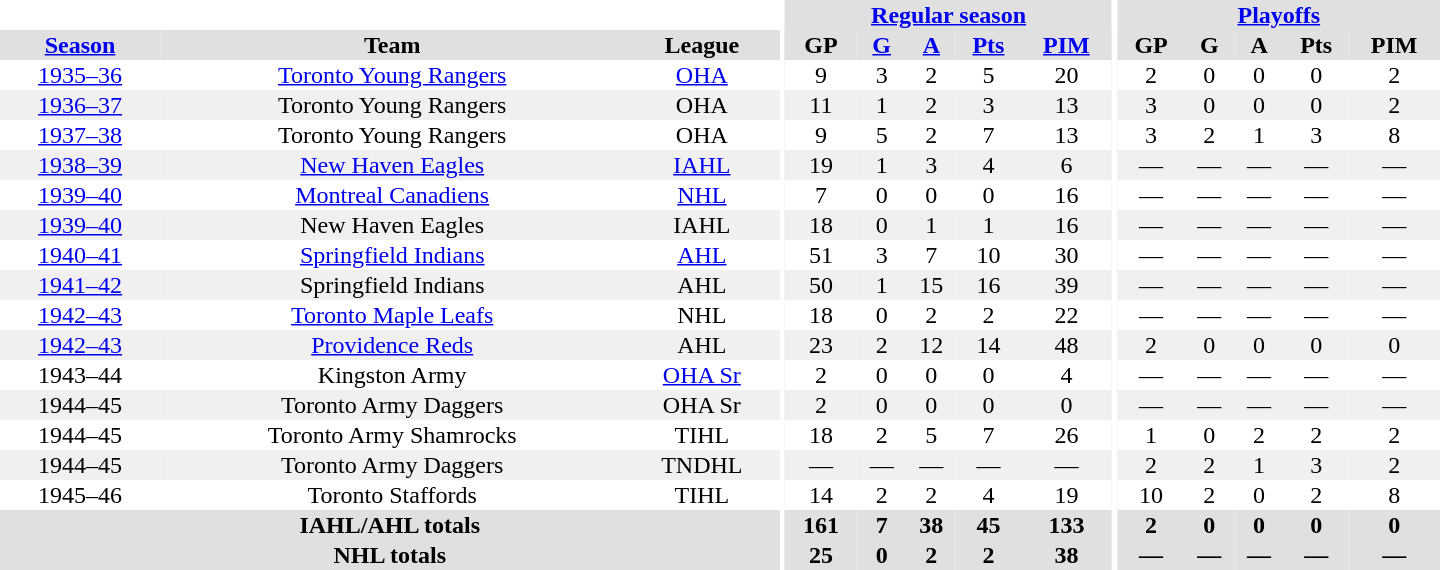<table border="0" cellpadding="1" cellspacing="0" style="text-align:center; width:60em">
<tr bgcolor="#e0e0e0">
<th colspan="3" bgcolor="#ffffff"></th>
<th rowspan="100" bgcolor="#ffffff"></th>
<th colspan="5"><a href='#'>Regular season</a></th>
<th rowspan="100" bgcolor="#ffffff"></th>
<th colspan="5"><a href='#'>Playoffs</a></th>
</tr>
<tr bgcolor="#e0e0e0">
<th><a href='#'>Season</a></th>
<th>Team</th>
<th>League</th>
<th>GP</th>
<th><a href='#'>G</a></th>
<th><a href='#'>A</a></th>
<th><a href='#'>Pts</a></th>
<th><a href='#'>PIM</a></th>
<th>GP</th>
<th>G</th>
<th>A</th>
<th>Pts</th>
<th>PIM</th>
</tr>
<tr>
<td><a href='#'>1935–36</a></td>
<td><a href='#'>Toronto Young Rangers</a></td>
<td><a href='#'>OHA</a></td>
<td>9</td>
<td>3</td>
<td>2</td>
<td>5</td>
<td>20</td>
<td>2</td>
<td>0</td>
<td>0</td>
<td>0</td>
<td>2</td>
</tr>
<tr bgcolor="#f0f0f0">
<td><a href='#'>1936–37</a></td>
<td>Toronto Young Rangers</td>
<td>OHA</td>
<td>11</td>
<td>1</td>
<td>2</td>
<td>3</td>
<td>13</td>
<td>3</td>
<td>0</td>
<td>0</td>
<td>0</td>
<td>2</td>
</tr>
<tr>
<td><a href='#'>1937–38</a></td>
<td>Toronto Young Rangers</td>
<td>OHA</td>
<td>9</td>
<td>5</td>
<td>2</td>
<td>7</td>
<td>13</td>
<td>3</td>
<td>2</td>
<td>1</td>
<td>3</td>
<td>8</td>
</tr>
<tr bgcolor="#f0f0f0">
<td><a href='#'>1938–39</a></td>
<td><a href='#'>New Haven Eagles</a></td>
<td><a href='#'>IAHL</a></td>
<td>19</td>
<td>1</td>
<td>3</td>
<td>4</td>
<td>6</td>
<td>—</td>
<td>—</td>
<td>—</td>
<td>—</td>
<td>—</td>
</tr>
<tr>
<td><a href='#'>1939–40</a></td>
<td><a href='#'>Montreal Canadiens</a></td>
<td><a href='#'>NHL</a></td>
<td>7</td>
<td>0</td>
<td>0</td>
<td>0</td>
<td>16</td>
<td>—</td>
<td>—</td>
<td>—</td>
<td>—</td>
<td>—</td>
</tr>
<tr bgcolor="#f0f0f0">
<td><a href='#'>1939–40</a></td>
<td>New Haven Eagles</td>
<td>IAHL</td>
<td>18</td>
<td>0</td>
<td>1</td>
<td>1</td>
<td>16</td>
<td>—</td>
<td>—</td>
<td>—</td>
<td>—</td>
<td>—</td>
</tr>
<tr>
<td><a href='#'>1940–41</a></td>
<td><a href='#'>Springfield Indians</a></td>
<td><a href='#'>AHL</a></td>
<td>51</td>
<td>3</td>
<td>7</td>
<td>10</td>
<td>30</td>
<td>—</td>
<td>—</td>
<td>—</td>
<td>—</td>
<td>—</td>
</tr>
<tr bgcolor="#f0f0f0">
<td><a href='#'>1941–42</a></td>
<td>Springfield Indians</td>
<td>AHL</td>
<td>50</td>
<td>1</td>
<td>15</td>
<td>16</td>
<td>39</td>
<td>—</td>
<td>—</td>
<td>—</td>
<td>—</td>
<td>—</td>
</tr>
<tr>
<td><a href='#'>1942–43</a></td>
<td><a href='#'>Toronto Maple Leafs</a></td>
<td>NHL</td>
<td>18</td>
<td>0</td>
<td>2</td>
<td>2</td>
<td>22</td>
<td>—</td>
<td>—</td>
<td>—</td>
<td>—</td>
<td>—</td>
</tr>
<tr bgcolor="#f0f0f0">
<td><a href='#'>1942–43</a></td>
<td><a href='#'>Providence Reds</a></td>
<td>AHL</td>
<td>23</td>
<td>2</td>
<td>12</td>
<td>14</td>
<td>48</td>
<td>2</td>
<td>0</td>
<td>0</td>
<td>0</td>
<td>0</td>
</tr>
<tr>
<td>1943–44</td>
<td>Kingston Army</td>
<td><a href='#'>OHA Sr</a></td>
<td>2</td>
<td>0</td>
<td>0</td>
<td>0</td>
<td>4</td>
<td>—</td>
<td>—</td>
<td>—</td>
<td>—</td>
<td>—</td>
</tr>
<tr bgcolor="#f0f0f0">
<td>1944–45</td>
<td>Toronto Army Daggers</td>
<td>OHA Sr</td>
<td>2</td>
<td>0</td>
<td>0</td>
<td>0</td>
<td>0</td>
<td>—</td>
<td>—</td>
<td>—</td>
<td>—</td>
<td>—</td>
</tr>
<tr>
<td>1944–45</td>
<td>Toronto Army Shamrocks</td>
<td>TIHL</td>
<td>18</td>
<td>2</td>
<td>5</td>
<td>7</td>
<td>26</td>
<td>1</td>
<td>0</td>
<td>2</td>
<td>2</td>
<td>2</td>
</tr>
<tr bgcolor="#f0f0f0">
<td>1944–45</td>
<td>Toronto Army Daggers</td>
<td>TNDHL</td>
<td>—</td>
<td>—</td>
<td>—</td>
<td>—</td>
<td>—</td>
<td>2</td>
<td>2</td>
<td>1</td>
<td>3</td>
<td>2</td>
</tr>
<tr>
<td>1945–46</td>
<td>Toronto Staffords</td>
<td>TIHL</td>
<td>14</td>
<td>2</td>
<td>2</td>
<td>4</td>
<td>19</td>
<td>10</td>
<td>2</td>
<td>0</td>
<td>2</td>
<td>8</td>
</tr>
<tr bgcolor="#e0e0e0">
<th colspan="3">IAHL/AHL totals</th>
<th>161</th>
<th>7</th>
<th>38</th>
<th>45</th>
<th>133</th>
<th>2</th>
<th>0</th>
<th>0</th>
<th>0</th>
<th>0</th>
</tr>
<tr bgcolor="#e0e0e0">
<th colspan="3">NHL totals</th>
<th>25</th>
<th>0</th>
<th>2</th>
<th>2</th>
<th>38</th>
<th>—</th>
<th>—</th>
<th>—</th>
<th>—</th>
<th>—</th>
</tr>
</table>
